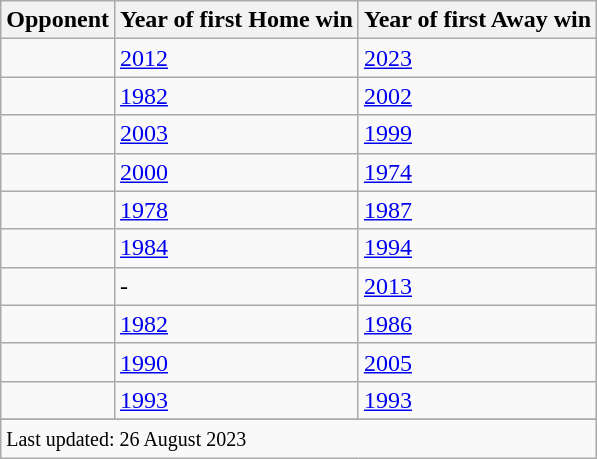<table class="wikitable plainrowheaders sortable">
<tr>
<th>Opponent</th>
<th>Year of first Home win</th>
<th>Year of first Away win</th>
</tr>
<tr>
<td></td>
<td><a href='#'>2012</a></td>
<td><a href='#'>2023</a></td>
</tr>
<tr>
<td></td>
<td><a href='#'>1982</a></td>
<td><a href='#'>2002</a></td>
</tr>
<tr>
<td></td>
<td><a href='#'>2003</a></td>
<td><a href='#'>1999</a></td>
</tr>
<tr>
<td></td>
<td><a href='#'>2000</a></td>
<td><a href='#'>1974</a></td>
</tr>
<tr>
<td></td>
<td><a href='#'>1978</a></td>
<td><a href='#'>1987</a></td>
</tr>
<tr>
<td></td>
<td><a href='#'>1984</a></td>
<td><a href='#'>1994</a></td>
</tr>
<tr>
<td></td>
<td>-</td>
<td><a href='#'>2013</a></td>
</tr>
<tr>
<td></td>
<td><a href='#'>1982</a></td>
<td><a href='#'>1986</a></td>
</tr>
<tr>
<td></td>
<td><a href='#'>1990</a></td>
<td><a href='#'>2005</a></td>
</tr>
<tr>
<td></td>
<td><a href='#'>1993</a></td>
<td><a href='#'>1993</a></td>
</tr>
<tr>
</tr>
<tr class=sortbottom>
<td colspan=3><small>Last updated: 26 August 2023</small></td>
</tr>
</table>
